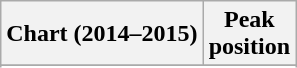<table class="wikitable sortable">
<tr>
<th>Chart (2014–2015)</th>
<th>Peak<br>position</th>
</tr>
<tr>
</tr>
<tr>
</tr>
<tr>
</tr>
<tr>
</tr>
<tr>
</tr>
<tr>
</tr>
<tr>
</tr>
</table>
